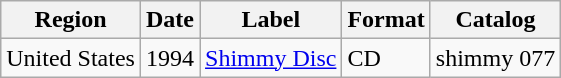<table class="wikitable">
<tr>
<th>Region</th>
<th>Date</th>
<th>Label</th>
<th>Format</th>
<th>Catalog</th>
</tr>
<tr>
<td>United States</td>
<td>1994</td>
<td><a href='#'>Shimmy Disc</a></td>
<td>CD</td>
<td>shimmy 077</td>
</tr>
</table>
